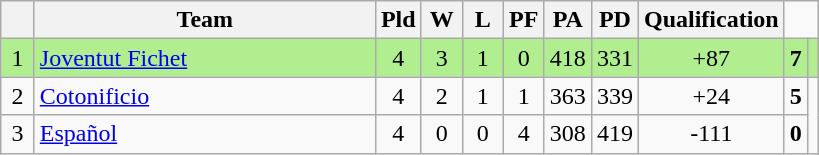<table class="wikitable" style="text-align:center">
<tr>
<th width=15></th>
<th width=220>Team</th>
<th width=20>Pld</th>
<th width=20>W</th>
<th width=20>L</th>
<th width=20>PF</th>
<th width=20>PA</th>
<th width=20>PD</th>
<th width=20>Qualification</th>
</tr>
<tr style="background: #B0EE90">
<td>1</td>
<td align=left><a href='#'>Joventut Fichet</a></td>
<td>4</td>
<td>3</td>
<td>1</td>
<td>0</td>
<td>418</td>
<td>331</td>
<td>+87</td>
<td><strong>7</strong></td>
<td></td>
</tr>
<tr>
<td>2</td>
<td align=left><a href='#'>Cotonificio</a></td>
<td>4</td>
<td>2</td>
<td>1</td>
<td>1</td>
<td>363</td>
<td>339</td>
<td>+24</td>
<td><strong>5</strong></td>
</tr>
<tr>
<td>3</td>
<td align=left><a href='#'>Español</a></td>
<td>4</td>
<td>0</td>
<td>0</td>
<td>4</td>
<td>308</td>
<td>419</td>
<td>-111</td>
<td><strong>0</strong></td>
</tr>
</table>
